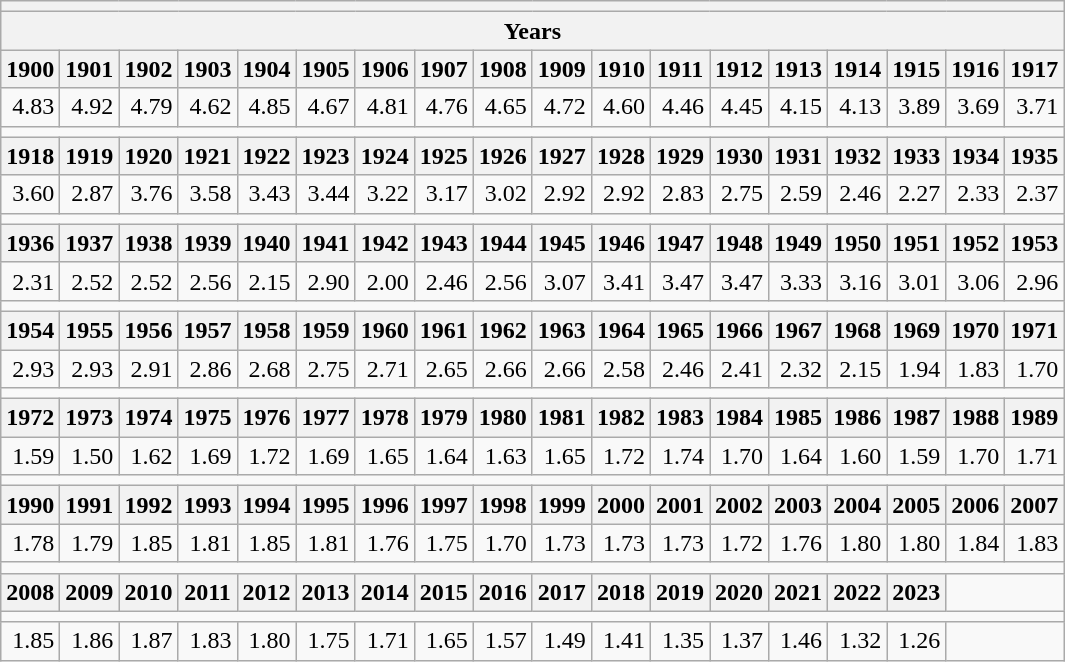<table class="wikitable mw-collapsible mw-collapsed" style="text-align:right">
<tr>
<th colspan="18"></th>
</tr>
<tr>
<th colspan="18">Years</th>
</tr>
<tr>
<th>1900</th>
<th>1901</th>
<th>1902</th>
<th>1903</th>
<th>1904</th>
<th>1905</th>
<th>1906</th>
<th>1907</th>
<th>1908</th>
<th>1909</th>
<th>1910</th>
<th>1911</th>
<th>1912</th>
<th>1913</th>
<th>1914</th>
<th>1915</th>
<th>1916</th>
<th>1917</th>
</tr>
<tr>
<td>4.83</td>
<td>4.92</td>
<td>4.79</td>
<td>4.62</td>
<td>4.85</td>
<td>4.67</td>
<td>4.81</td>
<td>4.76</td>
<td>4.65</td>
<td>4.72</td>
<td>4.60</td>
<td>4.46</td>
<td>4.45</td>
<td>4.15</td>
<td>4.13</td>
<td>3.89</td>
<td>3.69</td>
<td>3.71</td>
</tr>
<tr>
<td colspan="18"></td>
</tr>
<tr>
<th>1918</th>
<th>1919</th>
<th>1920</th>
<th>1921</th>
<th>1922</th>
<th>1923</th>
<th>1924</th>
<th>1925</th>
<th>1926</th>
<th>1927</th>
<th>1928</th>
<th>1929</th>
<th>1930</th>
<th>1931</th>
<th>1932</th>
<th>1933</th>
<th>1934</th>
<th>1935</th>
</tr>
<tr>
<td>3.60</td>
<td>2.87</td>
<td>3.76</td>
<td>3.58</td>
<td>3.43</td>
<td>3.44</td>
<td>3.22</td>
<td>3.17</td>
<td>3.02</td>
<td>2.92</td>
<td>2.92</td>
<td>2.83</td>
<td>2.75</td>
<td>2.59</td>
<td>2.46</td>
<td>2.27</td>
<td>2.33</td>
<td>2.37</td>
</tr>
<tr>
<td colspan="18"></td>
</tr>
<tr>
<th>1936</th>
<th>1937</th>
<th>1938</th>
<th>1939</th>
<th>1940</th>
<th>1941</th>
<th>1942</th>
<th>1943</th>
<th>1944</th>
<th>1945</th>
<th>1946</th>
<th>1947</th>
<th>1948</th>
<th>1949</th>
<th>1950</th>
<th>1951</th>
<th>1952</th>
<th>1953</th>
</tr>
<tr>
<td>2.31</td>
<td>2.52</td>
<td>2.52</td>
<td>2.56</td>
<td>2.15</td>
<td>2.90</td>
<td>2.00</td>
<td>2.46</td>
<td>2.56</td>
<td>3.07</td>
<td>3.41</td>
<td>3.47</td>
<td>3.47</td>
<td>3.33</td>
<td>3.16</td>
<td>3.01</td>
<td>3.06</td>
<td>2.96</td>
</tr>
<tr>
<td colspan="18"></td>
</tr>
<tr>
<th>1954</th>
<th>1955</th>
<th>1956</th>
<th>1957</th>
<th>1958</th>
<th>1959</th>
<th>1960</th>
<th>1961</th>
<th>1962</th>
<th>1963</th>
<th>1964</th>
<th>1965</th>
<th>1966</th>
<th>1967</th>
<th>1968</th>
<th>1969</th>
<th>1970</th>
<th>1971</th>
</tr>
<tr>
<td>2.93</td>
<td>2.93</td>
<td>2.91</td>
<td>2.86</td>
<td>2.68</td>
<td>2.75</td>
<td>2.71</td>
<td>2.65</td>
<td>2.66</td>
<td>2.66</td>
<td>2.58</td>
<td>2.46</td>
<td>2.41</td>
<td>2.32</td>
<td>2.15</td>
<td>1.94</td>
<td>1.83</td>
<td>1.70</td>
</tr>
<tr>
<td colspan="18"></td>
</tr>
<tr>
<th>1972</th>
<th>1973</th>
<th>1974</th>
<th>1975</th>
<th>1976</th>
<th>1977</th>
<th>1978</th>
<th>1979</th>
<th>1980</th>
<th>1981</th>
<th>1982</th>
<th>1983</th>
<th>1984</th>
<th>1985</th>
<th>1986</th>
<th>1987</th>
<th>1988</th>
<th>1989</th>
</tr>
<tr>
<td>1.59</td>
<td>1.50</td>
<td>1.62</td>
<td>1.69</td>
<td>1.72</td>
<td>1.69</td>
<td>1.65</td>
<td>1.64</td>
<td>1.63</td>
<td>1.65</td>
<td>1.72</td>
<td>1.74</td>
<td>1.70</td>
<td>1.64</td>
<td>1.60</td>
<td>1.59</td>
<td>1.70</td>
<td>1.71</td>
</tr>
<tr>
<td colspan="18"></td>
</tr>
<tr>
<th>1990</th>
<th>1991</th>
<th>1992</th>
<th>1993</th>
<th>1994</th>
<th>1995</th>
<th>1996</th>
<th>1997</th>
<th>1998</th>
<th>1999</th>
<th>2000</th>
<th>2001</th>
<th>2002</th>
<th>2003</th>
<th>2004</th>
<th>2005</th>
<th>2006</th>
<th>2007</th>
</tr>
<tr>
<td>1.78</td>
<td>1.79</td>
<td>1.85</td>
<td>1.81</td>
<td>1.85</td>
<td>1.81</td>
<td>1.76</td>
<td>1.75</td>
<td>1.70</td>
<td>1.73</td>
<td>1.73</td>
<td>1.73</td>
<td>1.72</td>
<td>1.76</td>
<td>1.80</td>
<td>1.80</td>
<td>1.84</td>
<td>1.83</td>
</tr>
<tr>
<td colspan="18"></td>
</tr>
<tr>
<th>2008</th>
<th>2009</th>
<th>2010</th>
<th>2011</th>
<th>2012</th>
<th>2013</th>
<th>2014</th>
<th>2015</th>
<th>2016</th>
<th>2017</th>
<th>2018</th>
<th>2019</th>
<th>2020</th>
<th>2021</th>
<th>2022</th>
<th>2023</th>
</tr>
<tr>
<td colspan="18"></td>
</tr>
<tr>
<td>1.85</td>
<td>1.86</td>
<td>1.87</td>
<td>1.83</td>
<td>1.80</td>
<td>1.75</td>
<td>1.71</td>
<td>1.65</td>
<td>1.57</td>
<td>1.49</td>
<td>1.41</td>
<td>1.35</td>
<td>1.37</td>
<td>1.46</td>
<td>1.32</td>
<td>1.26</td>
</tr>
</table>
